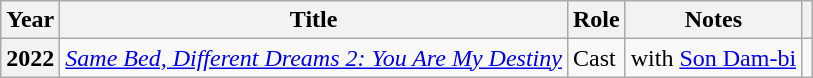<table class="wikitable sortable plainrowheaders">
<tr>
<th scope="col">Year</th>
<th scope="col">Title</th>
<th scope="col">Role</th>
<th scope="col">Notes</th>
<th scope="col" class="unsortable"></th>
</tr>
<tr>
<th scope="row">2022</th>
<td><em><a href='#'>Same Bed, Different Dreams 2: You Are My Destiny</a></em></td>
<td>Cast</td>
<td>with <a href='#'>Son Dam-bi</a></td>
<td></td>
</tr>
</table>
